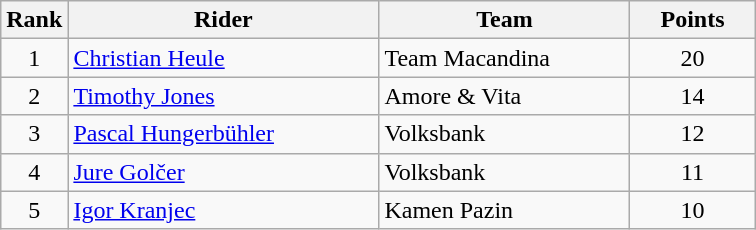<table class="wikitable">
<tr>
<th>Rank</th>
<th>Rider</th>
<th>Team</th>
<th>Points</th>
</tr>
<tr>
<td align=center>1</td>
<td width=200> <a href='#'>Christian Heule</a> </td>
<td width=160>Team Macandina</td>
<td width=76 align=center>20</td>
</tr>
<tr>
<td align=center>2</td>
<td> <a href='#'>Timothy Jones</a></td>
<td>Amore & Vita</td>
<td align=center>14</td>
</tr>
<tr>
<td align=center>3</td>
<td> <a href='#'>Pascal Hungerbühler</a></td>
<td>Volksbank</td>
<td align=center>12</td>
</tr>
<tr>
<td align=center>4</td>
<td> <a href='#'>Jure Golčer</a></td>
<td>Volksbank</td>
<td align=center>11</td>
</tr>
<tr>
<td align=center>5</td>
<td> <a href='#'>Igor Kranjec</a></td>
<td>Kamen Pazin</td>
<td align=center>10</td>
</tr>
</table>
